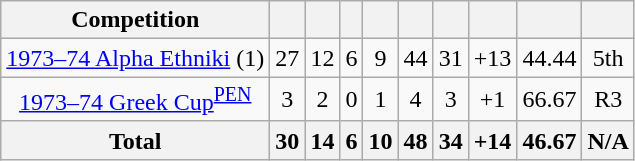<table class="wikitable" style="text-align:center">
<tr>
<th>Competition</th>
<th></th>
<th></th>
<th></th>
<th></th>
<th></th>
<th></th>
<th></th>
<th></th>
<th></th>
</tr>
<tr>
<td><a href='#'>1973–74 Alpha Ethniki</a> (1)</td>
<td>27</td>
<td>12</td>
<td>6</td>
<td>9</td>
<td>44</td>
<td>31</td>
<td>+13</td>
<td>44.44</td>
<td>5th</td>
</tr>
<tr>
<td><a href='#'>1973–74 Greek Cup</a><sup><a href='#'>PEN</a></sup></td>
<td>3</td>
<td>2</td>
<td>0</td>
<td>1</td>
<td>4</td>
<td>3</td>
<td>+1</td>
<td>66.67</td>
<td>R3</td>
</tr>
<tr>
<th>Total</th>
<th>30</th>
<th>14</th>
<th>6</th>
<th>10</th>
<th>48</th>
<th>34</th>
<th>+14</th>
<th>46.67</th>
<th>N/A</th>
</tr>
</table>
